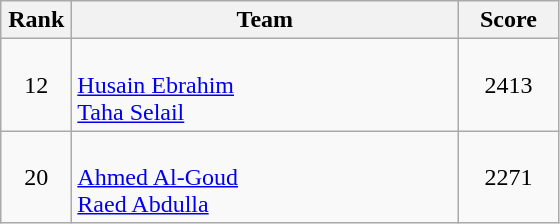<table class=wikitable style="text-align:center">
<tr>
<th width=40>Rank</th>
<th width=250>Team</th>
<th width=60>Score</th>
</tr>
<tr>
<td>12</td>
<td style="text-align:left"><br><a href='#'>Husain Ebrahim</a><br><a href='#'>Taha Selail</a></td>
<td>2413</td>
</tr>
<tr>
<td>20</td>
<td style="text-align:left"><br><a href='#'>Ahmed Al-Goud</a><br><a href='#'>Raed Abdulla</a></td>
<td>2271</td>
</tr>
</table>
